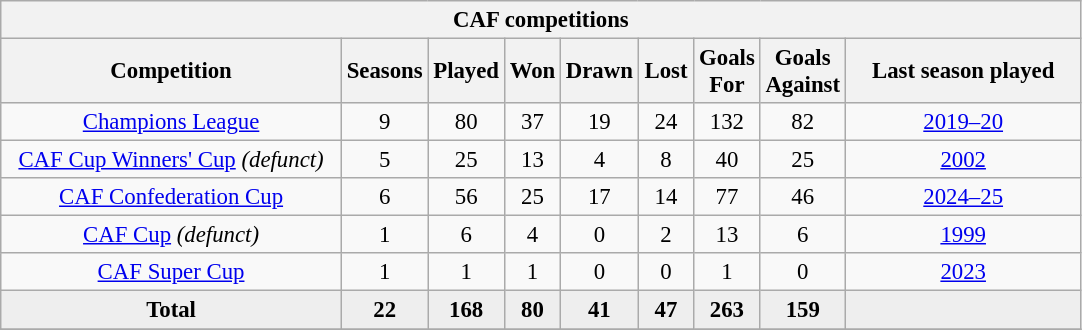<table class="wikitable" style="font-size:95%; text-align: center;">
<tr>
<th colspan="9">CAF competitions</th>
</tr>
<tr>
<th width="220">Competition</th>
<th width="30">Seasons</th>
<th width="30">Played</th>
<th width="30">Won</th>
<th width="30">Drawn</th>
<th width="30">Lost</th>
<th width="30">Goals For</th>
<th width="30">Goals Against</th>
<th width="150">Last season played</th>
</tr>
<tr>
<td><a href='#'>Champions League</a></td>
<td>9</td>
<td>80</td>
<td>37</td>
<td>19</td>
<td>24</td>
<td>132</td>
<td>82</td>
<td><a href='#'>2019–20</a></td>
</tr>
<tr>
<td><a href='#'>CAF Cup Winners' Cup</a> <em>(defunct)</em></td>
<td>5</td>
<td>25</td>
<td>13</td>
<td>4</td>
<td>8</td>
<td>40</td>
<td>25</td>
<td><a href='#'>2002</a></td>
</tr>
<tr>
<td><a href='#'>CAF Confederation Cup</a></td>
<td>6</td>
<td>56</td>
<td>25</td>
<td>17</td>
<td>14</td>
<td>77</td>
<td>46</td>
<td><a href='#'>2024–25</a></td>
</tr>
<tr>
<td><a href='#'>CAF Cup</a> <em>(defunct)</em></td>
<td>1</td>
<td>6</td>
<td>4</td>
<td>0</td>
<td>2</td>
<td>13</td>
<td>6</td>
<td><a href='#'>1999</a></td>
</tr>
<tr>
<td><a href='#'>CAF Super Cup</a></td>
<td>1</td>
<td>1</td>
<td>1</td>
<td>0</td>
<td>0</td>
<td>1</td>
<td>0</td>
<td><a href='#'>2023</a></td>
</tr>
<tr bgcolor=#EEEEEE>
<td><strong>Total</strong></td>
<td><strong>22</strong></td>
<td><strong>168</strong></td>
<td><strong>80</strong></td>
<td><strong>41</strong></td>
<td><strong>47</strong></td>
<td><strong>263</strong></td>
<td><strong>159</strong></td>
<td></td>
</tr>
<tr>
</tr>
</table>
